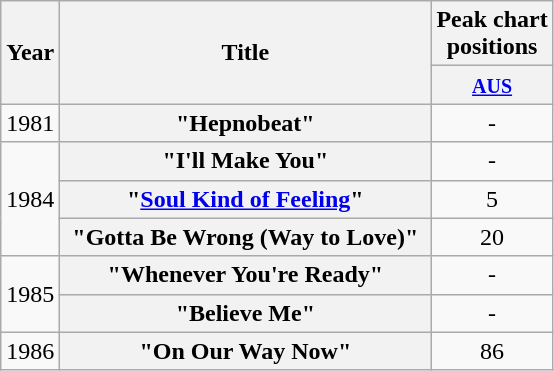<table class="wikitable plainrowheaders" style="text-align:center;" border="1">
<tr>
<th scope="col" rowspan="2">Year</th>
<th scope="col" rowspan="2" style="width:15em;">Title</th>
<th scope="col" colspan="1">Peak chart<br>positions</th>
</tr>
<tr>
<th scope="col" style="text-align:center;"><small><a href='#'>AUS</a></small><br></th>
</tr>
<tr>
<td>1981</td>
<th scope="row">"Hepnobeat"</th>
<td style="text-align:center;">-</td>
</tr>
<tr>
<td rowspan="3">1984</td>
<th scope="row">"I'll Make You"</th>
<td style="text-align:center;">-</td>
</tr>
<tr>
<th scope="row">"<a href='#'>Soul Kind of Feeling</a>"</th>
<td style="text-align:center;">5</td>
</tr>
<tr>
<th scope="row">"Gotta Be Wrong (Way to Love)"</th>
<td style="text-align:center;">20</td>
</tr>
<tr>
<td rowspan="2">1985</td>
<th scope="row">"Whenever You're Ready"</th>
<td style="text-align:center;">-</td>
</tr>
<tr>
<th scope="row">"Believe Me"</th>
<td style="text-align:center;">-</td>
</tr>
<tr>
<td>1986</td>
<th scope="row">"On Our Way Now"</th>
<td style="text-align:center;">86</td>
</tr>
</table>
